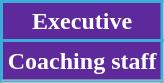<table class="wikitable">
<tr>
<th colspan="2" style="background:#5E299A; color:white; border:2px solid #3aadd9;" scope="col">Executive</th>
</tr>
<tr>
</tr>
<tr>
</tr>
<tr>
</tr>
<tr>
</tr>
<tr>
</tr>
<tr>
<th colspan="2" style="background:#5E299A; color:white; border:2px solid #3aadd9;" scope="col">Coaching staff</th>
</tr>
<tr>
</tr>
<tr>
</tr>
<tr>
</tr>
<tr>
</tr>
<tr>
</tr>
</table>
